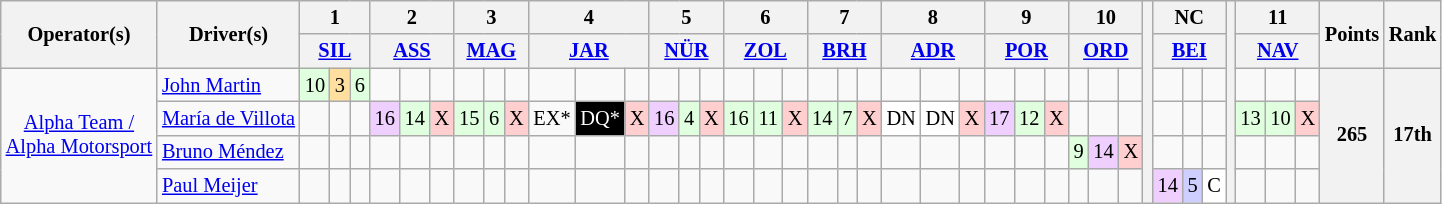<table class="wikitable" style="font-size: 85%">
<tr>
<th rowspan=2>Operator(s)</th>
<th rowspan=2>Driver(s)</th>
<th colspan=3>1</th>
<th colspan=3>2</th>
<th colspan=3>3</th>
<th colspan=3>4</th>
<th colspan=3>5</th>
<th colspan=3>6</th>
<th colspan=3>7</th>
<th colspan=3>8</th>
<th colspan=3>9</th>
<th colspan=3>10</th>
<th rowspan=6></th>
<th colspan=3>NC</th>
<th rowspan=6></th>
<th colspan=3>11</th>
<th rowspan=2>Points</th>
<th rowspan=2>Rank</th>
</tr>
<tr>
<th colspan=3><a href='#'>SIL</a></th>
<th colspan=3><a href='#'>ASS</a></th>
<th colspan=3><a href='#'>MAG</a></th>
<th colspan=3><a href='#'>JAR</a></th>
<th colspan=3><a href='#'>NÜR</a></th>
<th colspan=3><a href='#'>ZOL</a></th>
<th colspan=3><a href='#'>BRH</a></th>
<th colspan=3><a href='#'>ADR</a></th>
<th colspan=3><a href='#'>POR</a></th>
<th colspan=3><a href='#'>ORD</a></th>
<th colspan=3><a href='#'>BEI</a></th>
<th colspan=3><a href='#'>NAV</a></th>
</tr>
<tr>
<td rowspan=4 align=center><a href='#'>Alpha Team /<br>Alpha Motorsport</a></td>
<td> <a href='#'>John Martin</a></td>
<td style="background:#dfffdf;">10</td>
<td style="background:#ffdf9f;">3</td>
<td style="background:#dfffdf;">6</td>
<td></td>
<td></td>
<td></td>
<td></td>
<td></td>
<td></td>
<td></td>
<td></td>
<td></td>
<td></td>
<td></td>
<td></td>
<td></td>
<td></td>
<td></td>
<td></td>
<td></td>
<td></td>
<td></td>
<td></td>
<td></td>
<td></td>
<td></td>
<td></td>
<td></td>
<td></td>
<td></td>
<td></td>
<td></td>
<td></td>
<td></td>
<td></td>
<td></td>
<th rowspan=4>265</th>
<th rowspan=4>17th</th>
</tr>
<tr>
<td> <a href='#'>María de Villota</a></td>
<td></td>
<td></td>
<td></td>
<td style="background:#efcfff;">16</td>
<td style="background:#dfffdf;">14</td>
<td style="background:#ffcfcf;">X</td>
<td style="background:#dfffdf;">15</td>
<td style="background:#dfffdf;">6</td>
<td style="background:#ffcfcf;">X</td>
<td>EX*</td>
<td style="background:black; color:white;">DQ*</td>
<td style="background:#ffcfcf;">X</td>
<td style="background:#efcfff;">16</td>
<td style="background:#dfffdf;">4</td>
<td style="background:#ffcfcf;">X</td>
<td style="background:#dfffdf;">16</td>
<td style="background:#dfffdf;">11</td>
<td style="background:#ffcfcf;">X</td>
<td style="background:#dfffdf;">14</td>
<td style="background:#dfffdf;">7</td>
<td style="background:#ffcfcf;">X</td>
<td style="background:#ffffff;">DN</td>
<td style="background:#ffffff;">DN</td>
<td style="background:#ffcfcf;">X</td>
<td style="background:#efcfff;">17</td>
<td style="background:#dfffdf;">12</td>
<td style="background:#ffcfcf;">X</td>
<td></td>
<td></td>
<td></td>
<td></td>
<td></td>
<td></td>
<td style="background:#dfffdf;">13</td>
<td style="background:#dfffdf;">10</td>
<td style="background:#ffcfcf;">X</td>
</tr>
<tr>
<td> <a href='#'>Bruno Méndez</a></td>
<td></td>
<td></td>
<td></td>
<td></td>
<td></td>
<td></td>
<td></td>
<td></td>
<td></td>
<td></td>
<td></td>
<td></td>
<td></td>
<td></td>
<td></td>
<td></td>
<td></td>
<td></td>
<td></td>
<td></td>
<td></td>
<td></td>
<td></td>
<td></td>
<td></td>
<td></td>
<td></td>
<td style="background:#dfffdf;">9</td>
<td style="background:#efcfff;">14</td>
<td style="background:#ffcfcf;">X</td>
<td></td>
<td></td>
<td></td>
<td></td>
<td></td>
<td></td>
</tr>
<tr>
<td> <a href='#'>Paul Meijer</a></td>
<td></td>
<td></td>
<td></td>
<td></td>
<td></td>
<td></td>
<td></td>
<td></td>
<td></td>
<td></td>
<td></td>
<td></td>
<td></td>
<td></td>
<td></td>
<td></td>
<td></td>
<td></td>
<td></td>
<td></td>
<td></td>
<td></td>
<td></td>
<td></td>
<td></td>
<td></td>
<td></td>
<td></td>
<td></td>
<td></td>
<td style="background:#efcfff;">14</td>
<td style="background:#cfcfff;">5</td>
<td style="background:#ffffff;">C</td>
<td></td>
<td></td>
<td></td>
</tr>
</table>
